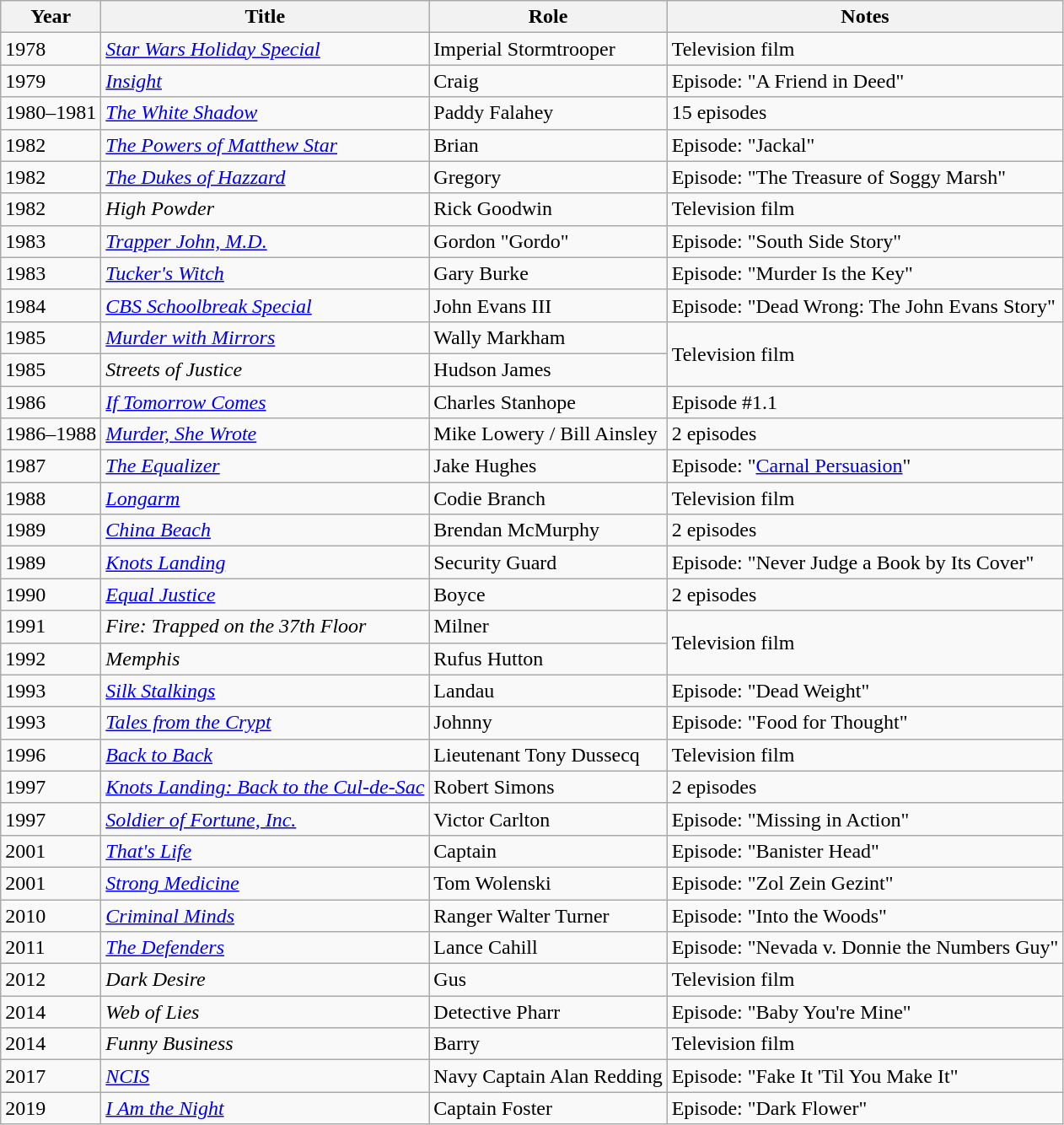<table class="wikitable sortable">
<tr>
<th>Year</th>
<th>Title</th>
<th>Role</th>
<th>Notes</th>
</tr>
<tr>
<td>1978</td>
<td><em><a href='#'>Star Wars Holiday Special</a></em></td>
<td>Imperial Stormtrooper</td>
<td>Television film</td>
</tr>
<tr>
<td>1979</td>
<td><a href='#'><em>Insight</em></a></td>
<td>Craig</td>
<td>Episode: "A Friend in Deed"</td>
</tr>
<tr>
<td>1980–1981</td>
<td><a href='#'><em>The White Shadow</em></a></td>
<td>Paddy Falahey</td>
<td>15 episodes</td>
</tr>
<tr>
<td>1982</td>
<td><em><a href='#'>The Powers of Matthew Star</a></em></td>
<td>Brian</td>
<td>Episode: "Jackal"</td>
</tr>
<tr>
<td>1982</td>
<td><em><a href='#'>The Dukes of Hazzard</a></em></td>
<td>Gregory</td>
<td>Episode: "The Treasure of Soggy Marsh"</td>
</tr>
<tr>
<td>1982</td>
<td><em>High Powder</em></td>
<td>Rick Goodwin</td>
<td>Television film</td>
</tr>
<tr>
<td>1983</td>
<td><em><a href='#'>Trapper John, M.D.</a></em></td>
<td>Gordon "Gordo"</td>
<td>Episode: "South Side Story"</td>
</tr>
<tr>
<td>1983</td>
<td><em><a href='#'>Tucker's Witch</a></em></td>
<td>Gary Burke</td>
<td>Episode: "Murder Is the Key"</td>
</tr>
<tr>
<td>1984</td>
<td><em><a href='#'>CBS Schoolbreak Special</a></em></td>
<td>John Evans III</td>
<td>Episode: "Dead Wrong: The John Evans Story"</td>
</tr>
<tr>
<td>1985</td>
<td><em><a href='#'>Murder with Mirrors</a></em></td>
<td>Wally Markham</td>
<td rowspan="2">Television film</td>
</tr>
<tr>
<td>1985</td>
<td><em>Streets of Justice</em></td>
<td>Hudson James</td>
</tr>
<tr>
<td>1986</td>
<td><a href='#'><em>If Tomorrow Comes</em></a></td>
<td>Charles Stanhope</td>
<td>Episode #1.1</td>
</tr>
<tr>
<td>1986–1988</td>
<td><em><a href='#'>Murder, She Wrote</a></em></td>
<td>Mike Lowery / Bill Ainsley</td>
<td>2 episodes</td>
</tr>
<tr>
<td>1987</td>
<td><em><a href='#'>The Equalizer</a></em></td>
<td>Jake Hughes</td>
<td>Episode: "<a href='#'>Carnal Persuasion</a>"</td>
</tr>
<tr>
<td>1988</td>
<td><a href='#'><em>Longarm</em></a></td>
<td>Codie Branch</td>
<td>Television film</td>
</tr>
<tr>
<td>1989</td>
<td><em><a href='#'>China Beach</a></em></td>
<td>Brendan McMurphy</td>
<td>2 episodes</td>
</tr>
<tr>
<td>1989</td>
<td><em><a href='#'>Knots Landing</a></em></td>
<td>Security Guard</td>
<td>Episode: "Never Judge a Book by Its Cover"</td>
</tr>
<tr>
<td>1990</td>
<td><a href='#'><em>Equal Justice</em></a></td>
<td>Boyce</td>
<td>2 episodes</td>
</tr>
<tr>
<td>1991</td>
<td><em>Fire: Trapped on the 37th Floor</em></td>
<td>Milner</td>
<td rowspan="2">Television film</td>
</tr>
<tr>
<td>1992</td>
<td><em>Memphis</em></td>
<td>Rufus Hutton</td>
</tr>
<tr>
<td>1993</td>
<td><em><a href='#'>Silk Stalkings</a></em></td>
<td>Landau</td>
<td>Episode: "Dead Weight"</td>
</tr>
<tr>
<td>1993</td>
<td><a href='#'><em>Tales from the Crypt</em></a></td>
<td>Johnny</td>
<td>Episode: "Food for Thought"</td>
</tr>
<tr>
<td>1996</td>
<td><em><a href='#'>Back to Back</a></em></td>
<td>Lieutenant Tony Dussecq</td>
<td>Television film</td>
</tr>
<tr>
<td>1997</td>
<td><em><a href='#'>Knots Landing: Back to the Cul-de-Sac</a></em></td>
<td>Robert Simons</td>
<td>2 episodes</td>
</tr>
<tr>
<td>1997</td>
<td><em><a href='#'>Soldier of Fortune, Inc.</a></em></td>
<td>Victor Carlton</td>
<td>Episode: "Missing in Action"</td>
</tr>
<tr>
<td>2001</td>
<td><a href='#'><em>That's Life</em></a></td>
<td>Captain</td>
<td>Episode: "Banister Head"</td>
</tr>
<tr>
<td>2001</td>
<td><em><a href='#'>Strong Medicine</a></em></td>
<td>Tom Wolenski</td>
<td>Episode: "Zol Zein Gezint"</td>
</tr>
<tr>
<td>2010</td>
<td><em><a href='#'>Criminal Minds</a></em></td>
<td>Ranger Walter Turner</td>
<td>Episode: "Into the Woods"</td>
</tr>
<tr>
<td>2011</td>
<td><a href='#'><em>The Defenders</em></a></td>
<td>Lance Cahill</td>
<td>Episode: "Nevada v. Donnie the Numbers Guy"</td>
</tr>
<tr>
<td>2012</td>
<td><em>Dark Desire</em></td>
<td>Gus</td>
<td>Television film</td>
</tr>
<tr>
<td>2014</td>
<td><em>Web of Lies</em></td>
<td>Detective Pharr</td>
<td>Episode: "Baby You're Mine"</td>
</tr>
<tr>
<td>2014</td>
<td><em>Funny Business</em></td>
<td>Barry</td>
<td>Television film</td>
</tr>
<tr>
<td>2017</td>
<td><a href='#'><em>NCIS</em></a></td>
<td>Navy Captain Alan Redding</td>
<td>Episode: "Fake It 'Til You Make It"</td>
</tr>
<tr>
<td>2019</td>
<td><a href='#'><em>I Am the Night</em></a></td>
<td>Captain Foster</td>
<td>Episode: "Dark Flower"</td>
</tr>
</table>
